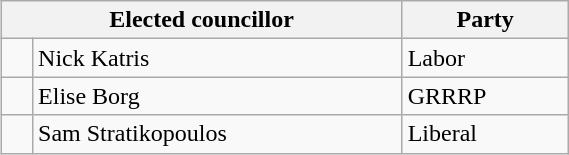<table class="wikitable" style="float:right;clear:right;width:30%">
<tr>
<th colspan="2">Elected councillor</th>
<th>Party</th>
</tr>
<tr>
<td> </td>
<td>Nick Katris</td>
<td>Labor</td>
</tr>
<tr>
<td> </td>
<td>Elise Borg</td>
<td>GRRRP</td>
</tr>
<tr>
<td> </td>
<td>Sam Stratikopoulos</td>
<td>Liberal</td>
</tr>
</table>
